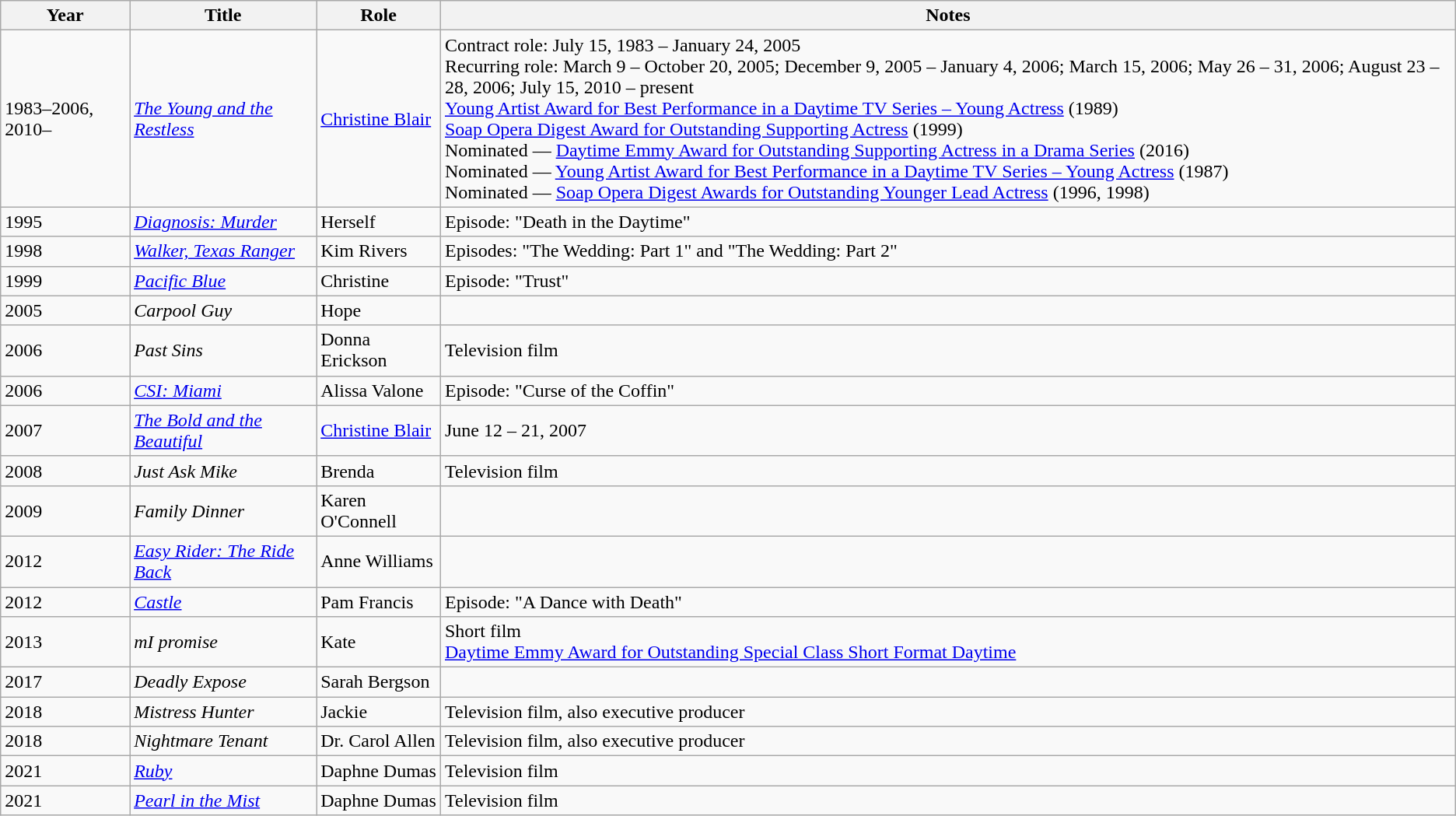<table class="wikitable sortable">
<tr>
<th>Year</th>
<th>Title</th>
<th>Role</th>
<th class="unsortable">Notes</th>
</tr>
<tr>
<td>1983–2006, 2010–</td>
<td><em><a href='#'>The Young and the Restless</a></em></td>
<td><a href='#'>Christine Blair</a></td>
<td>Contract role: July 15, 1983 – January 24, 2005 <br> Recurring role: March 9 – October 20, 2005; December 9, 2005 – January 4, 2006; March 15, 2006; May 26 – 31, 2006; August 23 – 28, 2006; July 15, 2010 – present<br><a href='#'>Young Artist Award for Best Performance in a Daytime TV Series – Young Actress</a> (1989)<br><a href='#'>Soap Opera Digest Award for Outstanding Supporting Actress</a> (1999)<br>Nominated — <a href='#'>Daytime Emmy Award for Outstanding Supporting Actress in a Drama Series</a> (2016)<br>Nominated — <a href='#'>Young Artist Award for Best Performance in a Daytime TV Series – Young Actress</a> (1987)<br>Nominated — <a href='#'>Soap Opera Digest Awards for Outstanding Younger Lead Actress</a> (1996, 1998)</td>
</tr>
<tr>
<td>1995</td>
<td><em><a href='#'>Diagnosis: Murder</a></em></td>
<td>Herself</td>
<td>Episode: "Death in the Daytime"</td>
</tr>
<tr>
<td>1998</td>
<td><em><a href='#'>Walker, Texas Ranger</a></em></td>
<td>Kim Rivers</td>
<td>Episodes: "The Wedding: Part 1" and "The Wedding: Part 2"</td>
</tr>
<tr>
<td>1999</td>
<td><em><a href='#'>Pacific Blue</a></em></td>
<td>Christine</td>
<td>Episode: "Trust"</td>
</tr>
<tr>
<td>2005</td>
<td><em>Carpool Guy</em></td>
<td>Hope</td>
<td></td>
</tr>
<tr>
<td>2006</td>
<td><em>Past Sins</em></td>
<td>Donna Erickson</td>
<td>Television film</td>
</tr>
<tr>
<td>2006</td>
<td><em><a href='#'>CSI: Miami</a></em></td>
<td>Alissa Valone</td>
<td>Episode: "Curse of the Coffin"</td>
</tr>
<tr>
<td>2007</td>
<td><em><a href='#'>The Bold and the Beautiful</a></em></td>
<td><a href='#'>Christine Blair</a></td>
<td>June 12 – 21, 2007</td>
</tr>
<tr>
<td>2008</td>
<td><em>Just Ask Mike</em></td>
<td>Brenda</td>
<td>Television film</td>
</tr>
<tr>
<td>2009</td>
<td><em>Family Dinner</em></td>
<td>Karen O'Connell</td>
<td></td>
</tr>
<tr>
<td>2012</td>
<td><em><a href='#'>Easy Rider: The Ride Back</a></em></td>
<td>Anne Williams</td>
<td></td>
</tr>
<tr>
<td>2012</td>
<td><em><a href='#'>Castle</a></em></td>
<td>Pam Francis</td>
<td>Episode: "A Dance with Death"</td>
</tr>
<tr>
<td>2013</td>
<td><em>mI promise</em></td>
<td>Kate</td>
<td>Short film<br><a href='#'>Daytime Emmy Award for Outstanding Special Class Short Format Daytime</a></td>
</tr>
<tr>
<td>2017</td>
<td><em>Deadly Expose</em></td>
<td>Sarah Bergson</td>
<td></td>
</tr>
<tr>
<td>2018</td>
<td><em>Mistress Hunter</em></td>
<td>Jackie</td>
<td>Television film, also executive producer</td>
</tr>
<tr>
<td>2018</td>
<td><em>Nightmare Tenant</em></td>
<td>Dr. Carol Allen</td>
<td>Television film, also executive producer</td>
</tr>
<tr>
<td>2021</td>
<td><em><a href='#'>Ruby</a></em></td>
<td>Daphne Dumas</td>
<td>Television film</td>
</tr>
<tr>
<td>2021</td>
<td><em><a href='#'>Pearl in the Mist</a></em></td>
<td>Daphne Dumas</td>
<td>Television film</td>
</tr>
</table>
